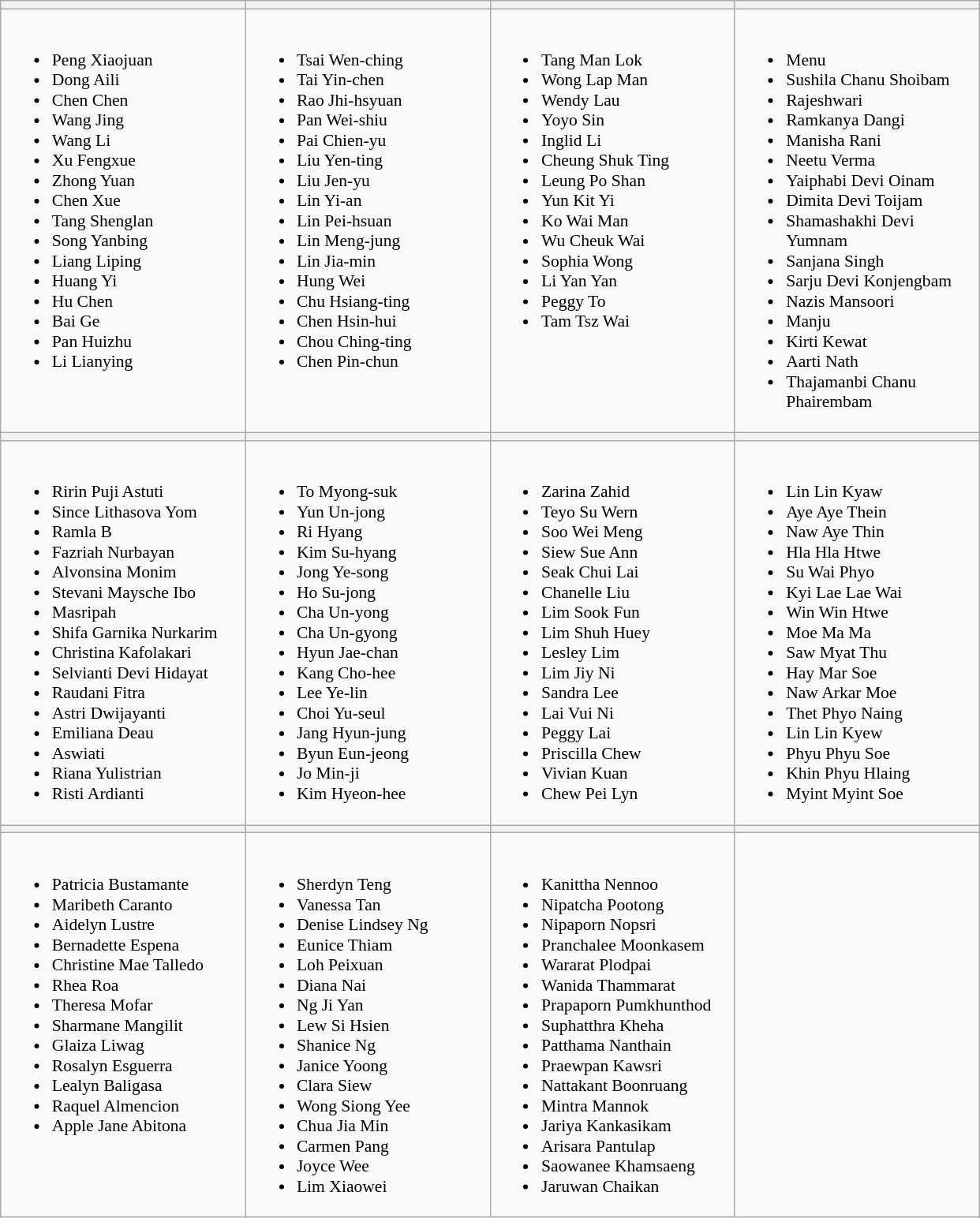<table class="wikitable" style="font-size:90%">
<tr>
<th width=200></th>
<th width=200></th>
<th width=200></th>
<th width=200></th>
</tr>
<tr>
<td valign=top><br><ul><li>Peng Xiaojuan</li><li>Dong Aili</li><li>Chen Chen</li><li>Wang Jing</li><li>Wang Li</li><li>Xu Fengxue</li><li>Zhong Yuan</li><li>Chen Xue</li><li>Tang Shenglan</li><li>Song Yanbing</li><li>Liang Liping</li><li>Huang Yi</li><li>Hu Chen</li><li>Bai Ge</li><li>Pan Huizhu</li><li>Li Lianying</li></ul></td>
<td valign=top><br><ul><li>Tsai Wen-ching</li><li>Tai Yin-chen</li><li>Rao Jhi-hsyuan</li><li>Pan Wei-shiu</li><li>Pai Chien-yu</li><li>Liu Yen-ting</li><li>Liu Jen-yu</li><li>Lin Yi-an</li><li>Lin Pei-hsuan</li><li>Lin Meng-jung</li><li>Lin Jia-min</li><li>Hung Wei</li><li>Chu Hsiang-ting</li><li>Chen Hsin-hui</li><li>Chou Ching-ting</li><li>Chen Pin-chun</li></ul></td>
<td valign=top><br><ul><li>Tang Man Lok</li><li>Wong Lap Man</li><li>Wendy Lau</li><li>Yoyo Sin</li><li>Inglid Li</li><li>Cheung Shuk Ting</li><li>Leung Po Shan</li><li>Yun Kit Yi</li><li>Ko Wai Man</li><li>Wu Cheuk Wai</li><li>Sophia Wong</li><li>Li Yan Yan</li><li>Peggy To</li><li>Tam Tsz Wai</li></ul></td>
<td valign=top><br><ul><li>Menu</li><li>Sushila Chanu Shoibam</li><li>Rajeshwari</li><li>Ramkanya Dangi</li><li>Manisha Rani</li><li>Neetu Verma</li><li>Yaiphabi Devi Oinam</li><li>Dimita Devi Toijam</li><li>Shamashakhi Devi Yumnam</li><li>Sanjana Singh</li><li>Sarju Devi Konjengbam</li><li>Nazis Mansoori</li><li>Manju</li><li>Kirti Kewat</li><li>Aarti Nath</li><li>Thajamanbi Chanu Phairembam</li></ul></td>
</tr>
<tr>
<th></th>
<th></th>
<th></th>
<th></th>
</tr>
<tr>
<td valign=top><br><ul><li>Ririn Puji Astuti</li><li>Since Lithasova Yom</li><li>Ramla B</li><li>Fazriah Nurbayan</li><li>Alvonsina Monim</li><li>Stevani Maysche Ibo</li><li>Masripah</li><li>Shifa Garnika Nurkarim</li><li>Christina Kafolakari</li><li>Selvianti Devi Hidayat</li><li>Raudani Fitra</li><li>Astri Dwijayanti</li><li>Emiliana Deau</li><li>Aswiati</li><li>Riana Yulistrian</li><li>Risti Ardianti</li></ul></td>
<td valign=top><br><ul><li>To Myong-suk</li><li>Yun Un-jong</li><li>Ri Hyang</li><li>Kim Su-hyang</li><li>Jong Ye-song</li><li>Ho Su-jong</li><li>Cha Un-yong</li><li>Cha Un-gyong</li><li>Hyun Jae-chan</li><li>Kang Cho-hee</li><li>Lee Ye-lin</li><li>Choi Yu-seul</li><li>Jang Hyun-jung</li><li>Byun Eun-jeong</li><li>Jo Min-ji</li><li>Kim Hyeon-hee</li></ul></td>
<td valign=top><br><ul><li>Zarina Zahid</li><li>Teyo Su Wern</li><li>Soo Wei Meng</li><li>Siew Sue Ann</li><li>Seak Chui Lai</li><li>Chanelle Liu</li><li>Lim Sook Fun</li><li>Lim Shuh Huey</li><li>Lesley Lim</li><li>Lim Jiy Ni</li><li>Sandra Lee</li><li>Lai Vui Ni</li><li>Peggy Lai</li><li>Priscilla Chew</li><li>Vivian Kuan</li><li>Chew Pei Lyn</li></ul></td>
<td valign=top><br><ul><li>Lin Lin Kyaw</li><li>Aye Aye Thein</li><li>Naw Aye Thin</li><li>Hla Hla Htwe</li><li>Su Wai Phyo</li><li>Kyi Lae Lae Wai</li><li>Win Win Htwe</li><li>Moe Ma Ma</li><li>Saw Myat Thu</li><li>Hay Mar Soe</li><li>Naw Arkar Moe</li><li>Thet Phyo Naing</li><li>Lin Lin Kyew</li><li>Phyu Phyu Soe</li><li>Khin Phyu Hlaing</li><li>Myint Myint Soe</li></ul></td>
</tr>
<tr>
<th></th>
<th></th>
<th></th>
<th></th>
</tr>
<tr>
<td valign=top><br><ul><li>Patricia Bustamante</li><li>Maribeth Caranto</li><li>Aidelyn Lustre</li><li>Bernadette Espena</li><li>Christine Mae Talledo</li><li>Rhea Roa</li><li>Theresa Mofar</li><li>Sharmane Mangilit</li><li>Glaiza Liwag</li><li>Rosalyn Esguerra</li><li>Lealyn Baligasa</li><li>Raquel Almencion</li><li>Apple Jane Abitona</li></ul></td>
<td valign=top><br><ul><li>Sherdyn Teng</li><li>Vanessa Tan</li><li>Denise Lindsey Ng</li><li>Eunice Thiam</li><li>Loh Peixuan</li><li>Diana Nai</li><li>Ng Ji Yan</li><li>Lew Si Hsien</li><li>Shanice Ng</li><li>Janice Yoong</li><li>Clara Siew</li><li>Wong Siong Yee</li><li>Chua Jia Min</li><li>Carmen Pang</li><li>Joyce Wee</li><li>Lim Xiaowei</li></ul></td>
<td valign=top><br><ul><li>Kanittha Nennoo</li><li>Nipatcha Pootong</li><li>Nipaporn Nopsri</li><li>Pranchalee Moonkasem</li><li>Wararat Plodpai</li><li>Wanida Thammarat</li><li>Prapaporn Pumkhunthod</li><li>Suphatthra Kheha</li><li>Patthama Nanthain</li><li>Praewpan Kawsri</li><li>Nattakant Boonruang</li><li>Mintra Mannok</li><li>Jariya Kankasikam</li><li>Arisara Pantulap</li><li>Saowanee Khamsaeng</li><li>Jaruwan Chaikan</li></ul></td>
<td valign=top></td>
</tr>
</table>
